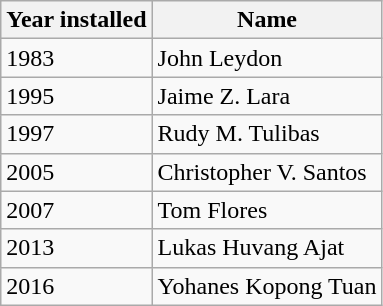<table class="wikitable">
<tr>
<th>Year installed</th>
<th>Name</th>
</tr>
<tr>
<td>1983</td>
<td>John Leydon</td>
</tr>
<tr>
<td>1995</td>
<td>Jaime Z. Lara</td>
</tr>
<tr>
<td>1997</td>
<td>Rudy M. Tulibas</td>
</tr>
<tr>
<td>2005</td>
<td>Christopher V. Santos</td>
</tr>
<tr>
<td>2007</td>
<td>Tom Flores</td>
</tr>
<tr>
<td>2013</td>
<td>Lukas Huvang Ajat</td>
</tr>
<tr>
<td>2016</td>
<td>Yohanes Kopong Tuan</td>
</tr>
</table>
